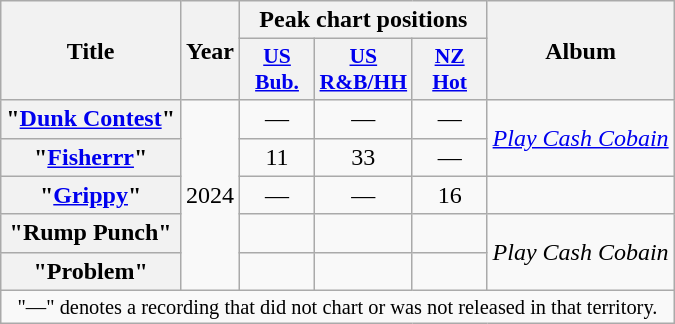<table class="wikitable plainrowheaders" style="text-align:center;">
<tr>
<th scope="col" rowspan="2">Title</th>
<th scope="col" rowspan="2">Year</th>
<th scope="col" colspan="3">Peak chart positions</th>
<th scope="col" rowspan="2">Album</th>
</tr>
<tr>
<th scope="col" style="width:3em;font-size:90%;"><a href='#'>US<br>Bub.</a><br></th>
<th scope="col" style="width:3em;font-size:90%;"><a href='#'>US<br>R&B/HH</a><br></th>
<th scope="col" style="width:3em;font-size:90%;"><a href='#'>NZ<br>Hot</a><br></th>
</tr>
<tr>
<th scope="row">"<a href='#'>Dunk Contest</a>"</th>
<td rowspan="5">2024</td>
<td>—</td>
<td>—</td>
<td>—</td>
<td rowspan="2"><em><a href='#'>Play Cash Cobain</a></em></td>
</tr>
<tr>
<th scope="row">"<a href='#'>Fisherrr</a>"<br></th>
<td>11</td>
<td>33</td>
<td>—</td>
</tr>
<tr>
<th scope="row">"<a href='#'>Grippy</a>"<br></th>
<td>—</td>
<td>—</td>
<td>16</td>
<td></td>
</tr>
<tr>
<th scope="row">"Rump Punch"</th>
<td></td>
<td></td>
<td></td>
<td rowspan="2"><em>Play Cash Cobain</em></td>
</tr>
<tr>
<th scope="row">"Problem"<br></th>
<td></td>
<td></td>
<td></td>
</tr>
<tr>
<td colspan="13" style="font-size:85%">"—" denotes a recording that did not chart or was not released in that territory.</td>
</tr>
</table>
